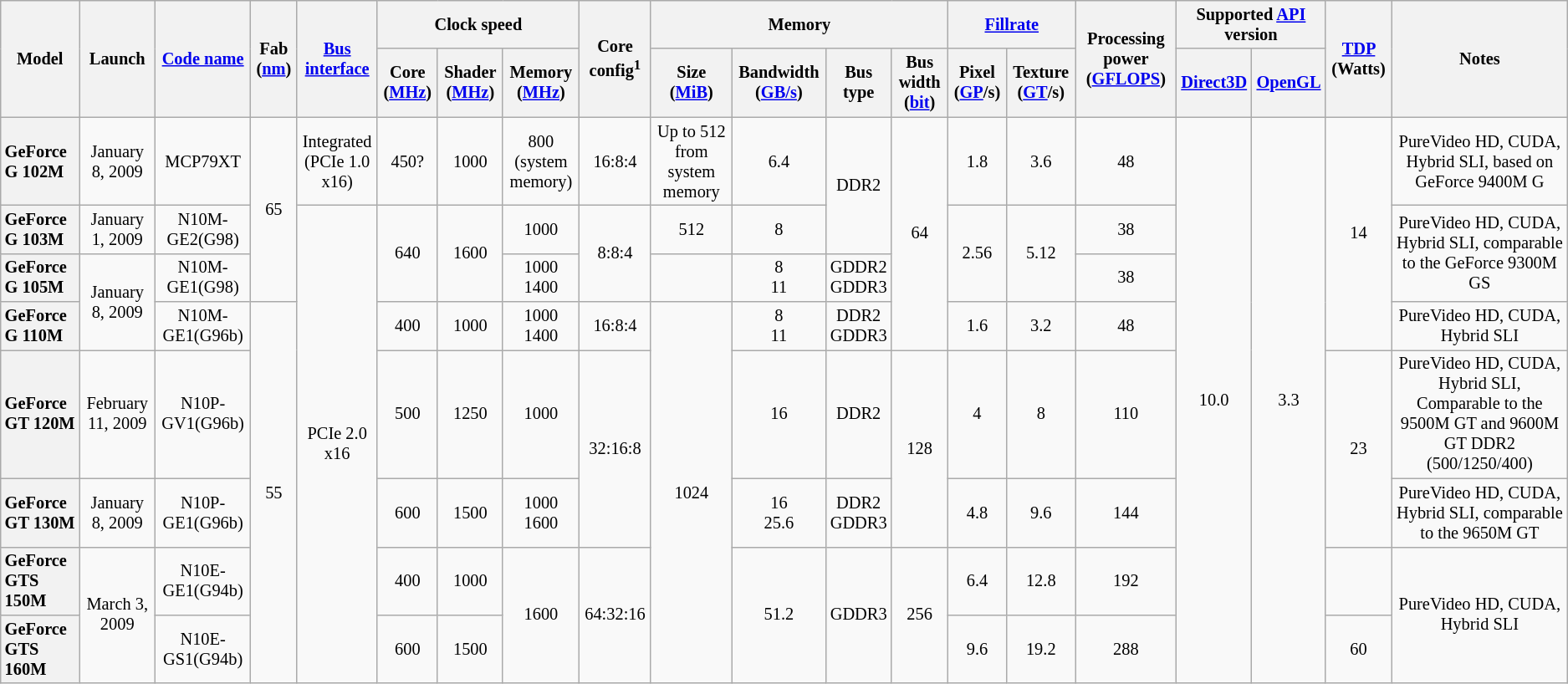<table class="mw-datatable wikitable sortable sort-under" style="font-size:85%; text-align:center;">
<tr>
<th rowspan=2>Model</th>
<th rowspan=2>Launch</th>
<th rowspan=2><a href='#'>Code name</a></th>
<th rowspan=2>Fab (<a href='#'>nm</a>)</th>
<th rowspan=2><a href='#'>Bus</a> <a href='#'>interface</a></th>
<th colspan="3">Clock speed</th>
<th rowspan="2">Core config<sup>1</sup></th>
<th colspan=4>Memory</th>
<th colspan="2"><a href='#'>Fillrate</a></th>
<th rowspan="2">Processing power (<a href='#'>GFLOPS</a>)</th>
<th colspan="2">Supported <a href='#'>API</a> version</th>
<th rowspan=2><a href='#'>TDP</a> (Watts)</th>
<th rowspan=2>Notes</th>
</tr>
<tr>
<th>Core (<a href='#'>MHz</a>)</th>
<th>Shader (<a href='#'>MHz</a>)</th>
<th>Memory (<a href='#'>MHz</a>)</th>
<th>Size (<a href='#'>MiB</a>)</th>
<th>Bandwidth (<a href='#'>GB/s</a>)</th>
<th>Bus type</th>
<th>Bus width (<a href='#'>bit</a>)</th>
<th>Pixel (<a href='#'>GP</a>/s)</th>
<th>Texture (<a href='#'>GT</a>/s)</th>
<th><a href='#'>Direct3D</a></th>
<th><a href='#'>OpenGL</a></th>
</tr>
<tr>
<th style="text-align:left;">GeForce G 102M</th>
<td>January 8, 2009</td>
<td>MCP79XT</td>
<td rowspan="3">65</td>
<td>Integrated<br>(PCIe 1.0 x16)</td>
<td>450?</td>
<td>1000</td>
<td>800<br>(system memory)</td>
<td>16:8:4</td>
<td>Up to 512 from system memory</td>
<td>6.4</td>
<td rowspan="2">DDR2</td>
<td rowspan="4">64</td>
<td>1.8</td>
<td>3.6</td>
<td>48</td>
<td rowspan="8">10.0</td>
<td rowspan="8">3.3</td>
<td rowspan="4">14</td>
<td>PureVideo HD, CUDA, Hybrid SLI, based on GeForce 9400M G</td>
</tr>
<tr>
<th style="text-align:left;">GeForce G 103M</th>
<td>January 1, 2009</td>
<td>N10M-GE2(G98)</td>
<td rowspan="7">PCIe 2.0 x16</td>
<td rowspan="2">640</td>
<td rowspan="2">1600</td>
<td>1000</td>
<td rowspan="2">8:8:4</td>
<td>512</td>
<td>8</td>
<td rowspan="2">2.56</td>
<td rowspan="2">5.12</td>
<td>38</td>
<td rowspan="2">PureVideo HD, CUDA, Hybrid SLI, comparable to the GeForce 9300M GS</td>
</tr>
<tr>
<th style="text-align:left;">GeForce G 105M</th>
<td rowspan="2">January 8, 2009</td>
<td>N10M-GE1(G98)</td>
<td>1000<br>1400</td>
<td></td>
<td>8<br>11</td>
<td>GDDR2<br>GDDR3</td>
<td>38</td>
</tr>
<tr>
<th style="text-align:left;">GeForce G 110M</th>
<td>N10M-GE1(G96b)</td>
<td rowspan="5">55</td>
<td>400</td>
<td>1000</td>
<td>1000<br>1400</td>
<td>16:8:4</td>
<td rowspan="5">1024</td>
<td>8<br>11</td>
<td>DDR2<br>GDDR3</td>
<td>1.6</td>
<td>3.2</td>
<td>48</td>
<td>PureVideo HD, CUDA, Hybrid SLI</td>
</tr>
<tr>
<th style="text-align:left;">GeForce GT 120M</th>
<td>February 11, 2009</td>
<td>N10P-GV1(G96b)</td>
<td>500</td>
<td>1250</td>
<td>1000</td>
<td rowspan="2">32:16:8</td>
<td>16</td>
<td>DDR2</td>
<td rowspan="2">128</td>
<td>4</td>
<td>8</td>
<td>110</td>
<td rowspan="2">23</td>
<td>PureVideo HD, CUDA, Hybrid SLI, Comparable to the 9500M GT and 9600M GT DDR2 (500/1250/400)</td>
</tr>
<tr>
<th style="text-align:left;">GeForce GT 130M</th>
<td>January 8, 2009</td>
<td>N10P-GE1(G96b)</td>
<td>600</td>
<td>1500</td>
<td>1000<br>1600</td>
<td>16<br>25.6</td>
<td>DDR2<br>GDDR3</td>
<td>4.8</td>
<td>9.6</td>
<td>144</td>
<td>PureVideo HD, CUDA, Hybrid SLI, comparable to the 9650M GT</td>
</tr>
<tr>
<th style="text-align:left;">GeForce GTS 150M</th>
<td rowspan="2">March 3, 2009</td>
<td>N10E-GE1(G94b)</td>
<td>400</td>
<td>1000</td>
<td rowspan="2">1600</td>
<td rowspan="2">64:32:16</td>
<td rowspan="2">51.2</td>
<td rowspan="2">GDDR3</td>
<td rowspan="2">256</td>
<td>6.4</td>
<td>12.8</td>
<td>192</td>
<td></td>
<td rowspan="2">PureVideo HD, CUDA, Hybrid SLI</td>
</tr>
<tr>
<th style="text-align:left;">GeForce GTS 160M</th>
<td>N10E-GS1(G94b)</td>
<td>600</td>
<td>1500</td>
<td>9.6</td>
<td>19.2</td>
<td>288</td>
<td>60</td>
</tr>
</table>
